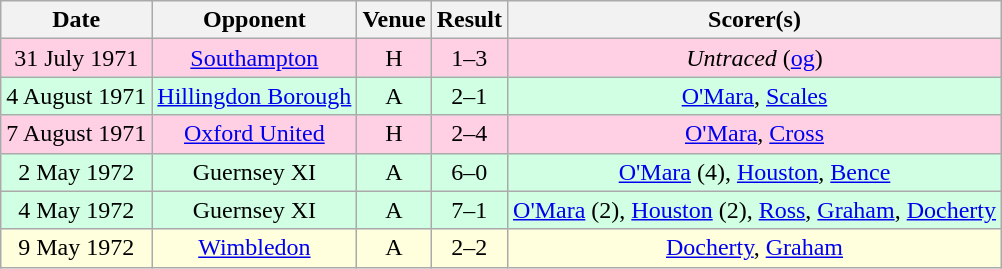<table class="wikitable sortable" style="text-align:center;">
<tr>
<th>Date</th>
<th>Opponent</th>
<th>Venue</th>
<th>Result</th>
<th>Scorer(s)</th>
</tr>
<tr style="background:#ffd0e3;">
<td>31 July 1971</td>
<td><a href='#'>Southampton</a></td>
<td>H</td>
<td>1–3</td>
<td><em>Untraced</em> (<a href='#'>og</a>)</td>
</tr>
<tr style="background:#d0ffe3;">
<td>4 August 1971</td>
<td><a href='#'>Hillingdon Borough</a></td>
<td>A</td>
<td>2–1</td>
<td><a href='#'>O'Mara</a>, <a href='#'>Scales</a></td>
</tr>
<tr style="background:#ffd0e3;">
<td>7 August 1971</td>
<td><a href='#'>Oxford United</a></td>
<td>H</td>
<td>2–4</td>
<td><a href='#'>O'Mara</a>, <a href='#'>Cross</a></td>
</tr>
<tr style="background:#d0ffe3;">
<td>2 May 1972</td>
<td>Guernsey XI</td>
<td>A</td>
<td>6–0</td>
<td><a href='#'>O'Mara</a> (4), <a href='#'>Houston</a>, <a href='#'>Bence</a></td>
</tr>
<tr style="background:#d0ffe3;">
<td>4 May 1972</td>
<td>Guernsey XI</td>
<td>A</td>
<td>7–1</td>
<td><a href='#'>O'Mara</a> (2), <a href='#'>Houston</a> (2), <a href='#'>Ross</a>, <a href='#'>Graham</a>, <a href='#'>Docherty</a></td>
</tr>
<tr style="background:#ffd;">
<td>9 May 1972</td>
<td><a href='#'>Wimbledon</a></td>
<td>A</td>
<td>2–2</td>
<td><a href='#'>Docherty</a>, <a href='#'>Graham</a></td>
</tr>
</table>
